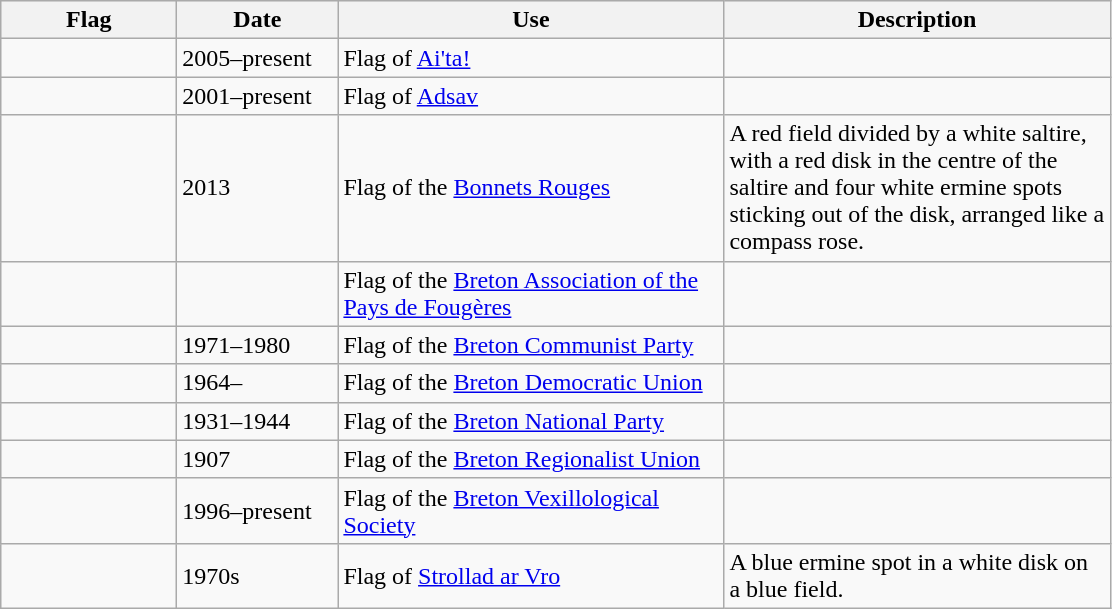<table class="wikitable">
<tr style="background:#efefef;">
<th style="width:110px;">Flag</th>
<th style="width:100px;">Date</th>
<th style="width:250px;">Use</th>
<th style="width:250px;">Description</th>
</tr>
<tr>
<td></td>
<td>2005–present</td>
<td>Flag of <a href='#'>Ai'ta!</a></td>
<td></td>
</tr>
<tr>
<td></td>
<td>2001–present</td>
<td>Flag of <a href='#'>Adsav</a></td>
<td></td>
</tr>
<tr>
<td></td>
<td>2013</td>
<td>Flag of the <a href='#'>Bonnets Rouges</a></td>
<td>A red field divided by a white saltire, with a red disk in the centre of the saltire and four white ermine spots sticking out of the disk, arranged like a compass rose.</td>
</tr>
<tr>
<td></td>
<td></td>
<td>Flag of the <a href='#'>Breton Association of the Pays de Fougères</a></td>
<td></td>
</tr>
<tr>
<td></td>
<td>1971–1980</td>
<td>Flag of the <a href='#'>Breton Communist Party</a></td>
<td></td>
</tr>
<tr>
<td></td>
<td>1964–</td>
<td>Flag of the <a href='#'>Breton Democratic Union</a></td>
<td></td>
</tr>
<tr>
<td></td>
<td>1931–1944</td>
<td>Flag of the <a href='#'>Breton National Party</a></td>
<td></td>
</tr>
<tr>
<td></td>
<td>1907</td>
<td>Flag of the <a href='#'>Breton Regionalist Union</a></td>
<td></td>
</tr>
<tr>
<td></td>
<td>1996–present</td>
<td>Flag of the <a href='#'>Breton Vexillological Society</a></td>
<td></td>
</tr>
<tr>
<td></td>
<td>1970s</td>
<td>Flag of <a href='#'>Strollad ar Vro</a></td>
<td>A blue ermine spot in a white disk on a blue field.</td>
</tr>
</table>
